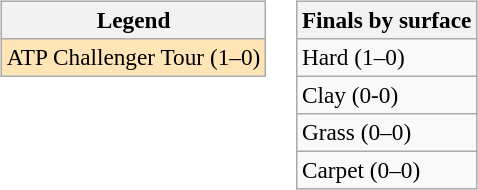<table>
<tr valign=top>
<td><br><table class=wikitable style=font-size:97%>
<tr>
<th>Legend</th>
</tr>
<tr bgcolor=moccasin>
<td>ATP Challenger Tour (1–0)</td>
</tr>
</table>
</td>
<td><br><table class=wikitable style=font-size:97%>
<tr>
<th>Finals by surface</th>
</tr>
<tr>
<td>Hard (1–0)</td>
</tr>
<tr>
<td>Clay (0-0)</td>
</tr>
<tr>
<td>Grass (0–0)</td>
</tr>
<tr>
<td>Carpet (0–0)</td>
</tr>
</table>
</td>
</tr>
</table>
